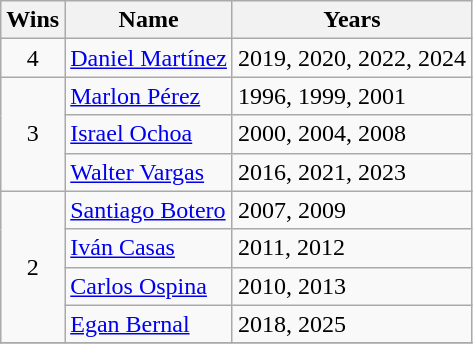<table class="wikitable">
<tr>
<th>Wins</th>
<th>Name</th>
<th>Years</th>
</tr>
<tr>
<td align=center>4</td>
<td><a href='#'>Daniel Martínez</a></td>
<td>2019, 2020, 2022, 2024</td>
</tr>
<tr>
<td align=center rowspan=3>3</td>
<td><a href='#'>Marlon Pérez</a></td>
<td>1996, 1999, 2001</td>
</tr>
<tr>
<td><a href='#'>Israel Ochoa</a></td>
<td>2000, 2004, 2008</td>
</tr>
<tr>
<td><a href='#'>Walter Vargas</a></td>
<td>2016, 2021, 2023</td>
</tr>
<tr>
<td align=center rowspan=4>2</td>
<td><a href='#'>Santiago Botero</a></td>
<td>2007, 2009</td>
</tr>
<tr>
<td><a href='#'>Iván Casas</a></td>
<td>2011, 2012</td>
</tr>
<tr>
<td><a href='#'>Carlos Ospina</a></td>
<td>2010, 2013</td>
</tr>
<tr>
<td><a href='#'>Egan Bernal</a></td>
<td>2018, 2025</td>
</tr>
<tr>
</tr>
</table>
